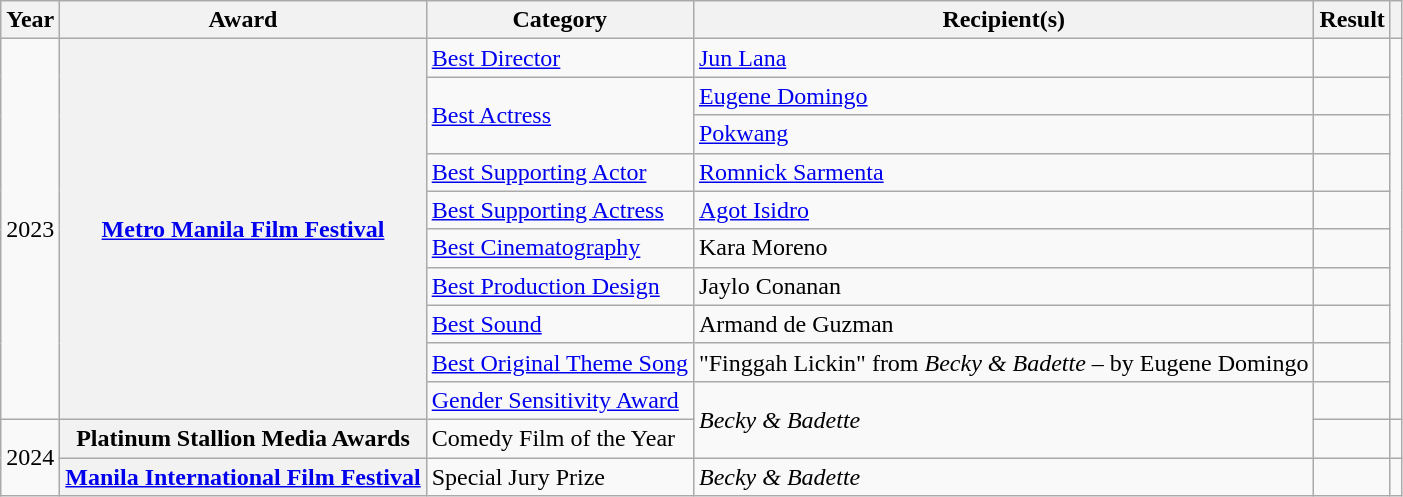<table class="wikitable sortable plainrowheaders">
<tr>
<th scope="col" data-sort-type="date">Year</th>
<th scope="col">Award</th>
<th scope="col">Category</th>
<th scope="col">Recipient(s)</th>
<th scope="col">Result</th>
<th scope="col" class="unsortable"></th>
</tr>
<tr>
<td rowspan="10">2023</td>
<th rowspan="10" scope="row"><a href='#'>Metro Manila Film Festival</a></th>
<td><a href='#'>Best Director</a></td>
<td><a href='#'>Jun Lana</a></td>
<td></td>
<td rowspan="10"></td>
</tr>
<tr>
<td rowspan="2"><a href='#'>Best Actress</a></td>
<td><a href='#'>Eugene Domingo</a></td>
<td></td>
</tr>
<tr>
<td><a href='#'>Pokwang</a></td>
<td></td>
</tr>
<tr>
<td><a href='#'>Best Supporting Actor</a></td>
<td><a href='#'>Romnick Sarmenta</a></td>
<td></td>
</tr>
<tr>
<td><a href='#'>Best Supporting Actress</a></td>
<td><a href='#'>Agot Isidro</a></td>
<td></td>
</tr>
<tr>
<td><a href='#'>Best Cinematography</a></td>
<td>Kara Moreno</td>
<td></td>
</tr>
<tr>
<td><a href='#'>Best Production Design</a></td>
<td>Jaylo Conanan</td>
<td></td>
</tr>
<tr>
<td><a href='#'>Best Sound</a></td>
<td>Armand de Guzman</td>
<td></td>
</tr>
<tr>
<td><a href='#'>Best Original Theme Song</a></td>
<td>"Finggah Lickin" from <em>Becky & Badette</em> – by Eugene Domingo</td>
<td></td>
</tr>
<tr>
<td><a href='#'>Gender Sensitivity Award</a></td>
<td rowspan="2"><em>Becky & Badette</em></td>
<td></td>
</tr>
<tr>
<td rowspan=2>2024</td>
<th scope="row">Platinum Stallion Media Awards</th>
<td>Comedy Film of the Year</td>
<td></td>
<td></td>
</tr>
<tr>
<th scope=row><a href='#'>Manila International Film Festival</a></th>
<td>Special Jury Prize</td>
<td><em>Becky & Badette</em></td>
<td></td>
<td></td>
</tr>
</table>
